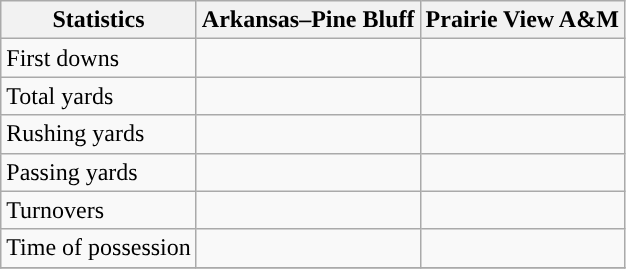<table class="wikitable">
<tr>
<th>Statistics</th>
<th>Arkansas–Pine Bluff</th>
<th>Prairie View A&M</th>
</tr>
<tr>
<td>First downs</td>
<td> </td>
<td> </td>
</tr>
<tr>
<td>Total yards</td>
<td> </td>
<td> </td>
</tr>
<tr>
<td>Rushing yards</td>
<td> </td>
<td> </td>
</tr>
<tr>
<td>Passing yards</td>
<td> </td>
<td> </td>
</tr>
<tr>
<td>Turnovers</td>
<td> </td>
<td> </td>
</tr>
<tr>
<td>Time of possession</td>
<td> </td>
<td> </td>
</tr>
<tr>
</tr>
</table>
